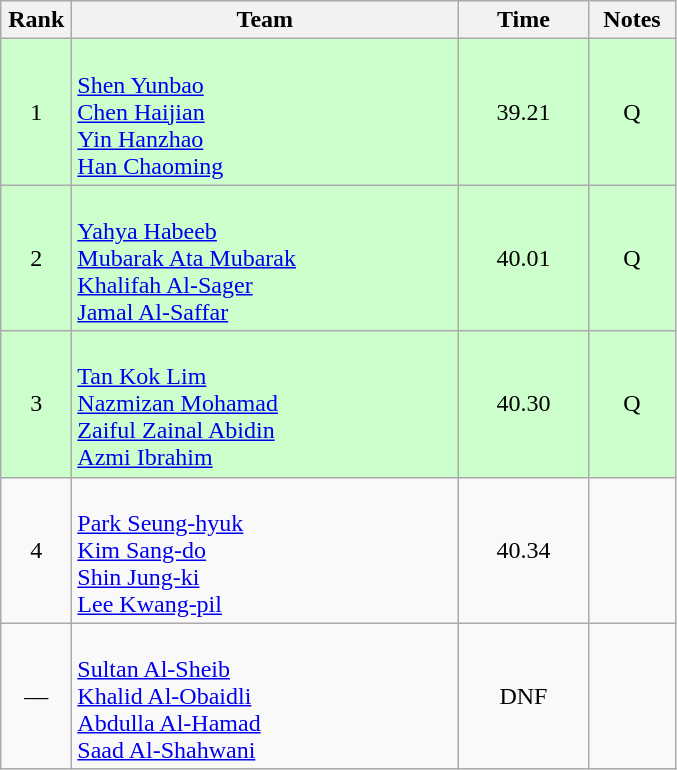<table class="wikitable" style="text-align:center">
<tr>
<th width=40>Rank</th>
<th width=250>Team</th>
<th width=80>Time</th>
<th width=50>Notes</th>
</tr>
<tr bgcolor="ccffcc">
<td>1</td>
<td align=left><br><a href='#'>Shen Yunbao</a><br><a href='#'>Chen Haijian</a><br><a href='#'>Yin Hanzhao</a><br><a href='#'>Han Chaoming</a></td>
<td>39.21</td>
<td>Q</td>
</tr>
<tr bgcolor="ccffcc">
<td>2</td>
<td align=left><br><a href='#'>Yahya Habeeb</a><br><a href='#'>Mubarak Ata Mubarak</a><br><a href='#'>Khalifah Al-Sager</a><br><a href='#'>Jamal Al-Saffar</a></td>
<td>40.01</td>
<td>Q</td>
</tr>
<tr bgcolor="ccffcc">
<td>3</td>
<td align=left><br><a href='#'>Tan Kok Lim</a><br><a href='#'>Nazmizan Mohamad</a><br><a href='#'>Zaiful Zainal Abidin</a><br><a href='#'>Azmi Ibrahim</a></td>
<td>40.30</td>
<td>Q</td>
</tr>
<tr>
<td>4</td>
<td align=left><br><a href='#'>Park Seung-hyuk</a><br><a href='#'>Kim Sang-do</a><br><a href='#'>Shin Jung-ki</a><br><a href='#'>Lee Kwang-pil</a></td>
<td>40.34</td>
<td></td>
</tr>
<tr>
<td>—</td>
<td align=left><br><a href='#'>Sultan Al-Sheib</a><br><a href='#'>Khalid Al-Obaidli</a><br><a href='#'>Abdulla Al-Hamad</a><br><a href='#'>Saad Al-Shahwani</a></td>
<td>DNF</td>
<td></td>
</tr>
</table>
